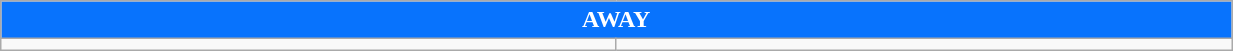<table class="wikitable collapsible collapsed" style="width:65%">
<tr>
<th colspan=6 ! style="color:white; background:#0873FD">AWAY</th>
</tr>
<tr>
<td></td>
<td></td>
</tr>
</table>
